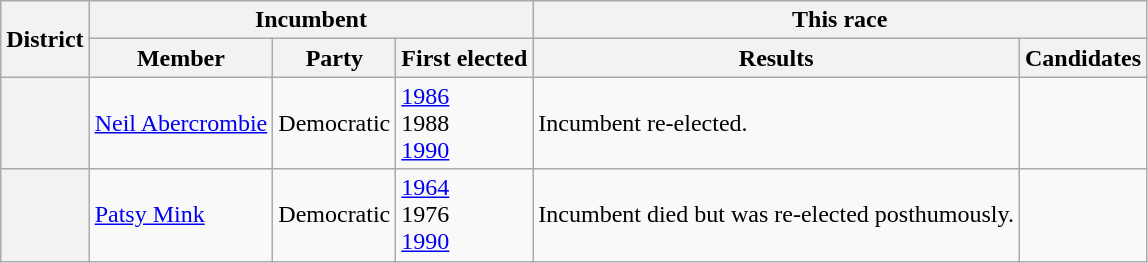<table class=wikitable>
<tr>
<th rowspan=2>District</th>
<th colspan=3>Incumbent</th>
<th colspan=2>This race</th>
</tr>
<tr>
<th>Member</th>
<th>Party</th>
<th>First elected</th>
<th>Results</th>
<th>Candidates</th>
</tr>
<tr>
<th></th>
<td><a href='#'>Neil Abercrombie</a></td>
<td>Democratic</td>
<td><a href='#'>1986 </a><br>1988 <br><a href='#'>1990</a></td>
<td>Incumbent re-elected.</td>
<td nowrap></td>
</tr>
<tr>
<th></th>
<td><a href='#'>Patsy Mink</a></td>
<td>Democratic</td>
<td><a href='#'>1964</a><br>1976 <br><a href='#'>1990 </a></td>
<td>Incumbent died but was re-elected posthumously.</td>
<td nowrap></td>
</tr>
</table>
